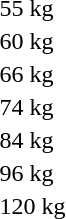<table>
<tr>
<td rowspan=2>55 kg</td>
<td rowspan=2></td>
<td rowspan=2></td>
<td></td>
</tr>
<tr>
<td></td>
</tr>
<tr>
<td rowspan=2>60 kg</td>
<td rowspan=2></td>
<td rowspan=2></td>
<td></td>
</tr>
<tr>
<td></td>
</tr>
<tr>
<td rowspan=2>66 kg</td>
<td rowspan=2></td>
<td rowspan=2></td>
<td></td>
</tr>
<tr>
<td></td>
</tr>
<tr>
<td rowspan=2>74 kg</td>
<td rowspan=2></td>
<td rowspan=2></td>
<td></td>
</tr>
<tr>
<td></td>
</tr>
<tr>
<td rowspan=2>84 kg</td>
<td rowspan=2></td>
<td rowspan=2></td>
<td></td>
</tr>
<tr>
<td></td>
</tr>
<tr>
<td rowspan=2>96 kg</td>
<td rowspan=2></td>
<td rowspan=2></td>
<td></td>
</tr>
<tr>
<td></td>
</tr>
<tr>
<td rowspan=2>120 kg</td>
<td rowspan=2></td>
<td rowspan=2></td>
<td></td>
</tr>
<tr>
<td></td>
</tr>
</table>
